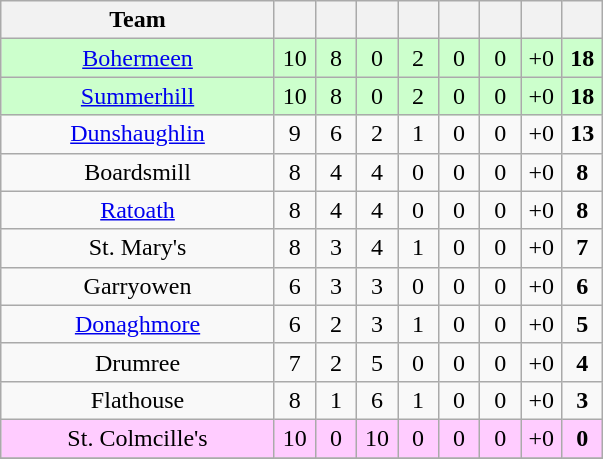<table class="wikitable" style="text-align:center">
<tr>
<th width="175">Team</th>
<th width="20"></th>
<th width="20"></th>
<th width="20"></th>
<th width="20"></th>
<th width="20"></th>
<th width="20"></th>
<th width="20"></th>
<th width="20"></th>
</tr>
<tr style="background:#cfc;">
<td><a href='#'>Bohermeen</a></td>
<td>10</td>
<td>8</td>
<td>0</td>
<td>2</td>
<td>0</td>
<td>0</td>
<td>+0</td>
<td><strong>18</strong></td>
</tr>
<tr style="background:#cfc;">
<td><a href='#'>Summerhill</a></td>
<td>10</td>
<td>8</td>
<td>0</td>
<td>2</td>
<td>0</td>
<td>0</td>
<td>+0</td>
<td><strong>18</strong></td>
</tr>
<tr>
<td><a href='#'>Dunshaughlin</a></td>
<td>9</td>
<td>6</td>
<td>2</td>
<td>1</td>
<td>0</td>
<td>0</td>
<td>+0</td>
<td><strong>13</strong></td>
</tr>
<tr>
<td>Boardsmill</td>
<td>8</td>
<td>4</td>
<td>4</td>
<td>0</td>
<td>0</td>
<td>0</td>
<td>+0</td>
<td><strong>8</strong></td>
</tr>
<tr>
<td><a href='#'>Ratoath</a></td>
<td>8</td>
<td>4</td>
<td>4</td>
<td>0</td>
<td>0</td>
<td>0</td>
<td>+0</td>
<td><strong>8</strong></td>
</tr>
<tr>
<td>St. Mary's</td>
<td>8</td>
<td>3</td>
<td>4</td>
<td>1</td>
<td>0</td>
<td>0</td>
<td>+0</td>
<td><strong>7</strong></td>
</tr>
<tr>
<td>Garryowen</td>
<td>6</td>
<td>3</td>
<td>3</td>
<td>0</td>
<td>0</td>
<td>0</td>
<td>+0</td>
<td><strong>6</strong></td>
</tr>
<tr>
<td><a href='#'>Donaghmore</a></td>
<td>6</td>
<td>2</td>
<td>3</td>
<td>1</td>
<td>0</td>
<td>0</td>
<td>+0</td>
<td><strong>5</strong></td>
</tr>
<tr>
<td>Drumree</td>
<td>7</td>
<td>2</td>
<td>5</td>
<td>0</td>
<td>0</td>
<td>0</td>
<td>+0</td>
<td><strong>4</strong></td>
</tr>
<tr>
<td>Flathouse</td>
<td>8</td>
<td>1</td>
<td>6</td>
<td>1</td>
<td>0</td>
<td>0</td>
<td>+0</td>
<td><strong>3</strong></td>
</tr>
<tr style="background:#fcf;">
<td>St. Colmcille's</td>
<td>10</td>
<td>0</td>
<td>10</td>
<td>0</td>
<td>0</td>
<td>0</td>
<td>+0</td>
<td><strong>0</strong></td>
</tr>
<tr>
</tr>
</table>
